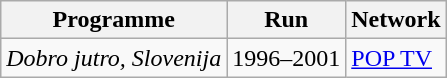<table class="wikitable">
<tr>
<th>Programme</th>
<th>Run</th>
<th>Network</th>
</tr>
<tr>
<td><em>Dobro jutro, Slovenija</em></td>
<td>1996–2001</td>
<td><a href='#'>POP TV</a></td>
</tr>
</table>
